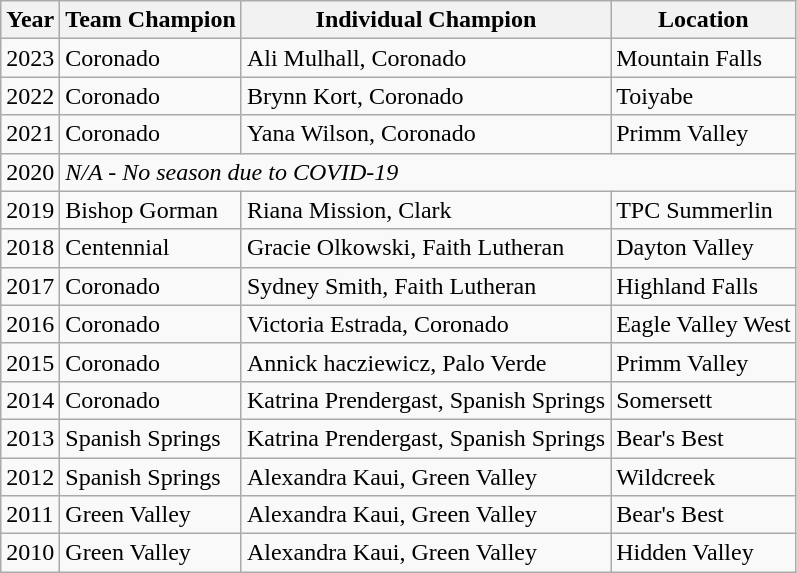<table class="wikitable">
<tr>
<th>Year</th>
<th>Team Champion</th>
<th>Individual Champion</th>
<th>Location</th>
</tr>
<tr>
<td>2023</td>
<td>Coronado</td>
<td>Ali Mulhall, Coronado</td>
<td>Mountain Falls</td>
</tr>
<tr>
<td>2022</td>
<td>Coronado</td>
<td>Brynn Kort, Coronado</td>
<td>Toiyabe</td>
</tr>
<tr>
<td>2021</td>
<td>Coronado</td>
<td>Yana Wilson, Coronado</td>
<td>Primm Valley</td>
</tr>
<tr>
<td>2020</td>
<td colspan="3"><em>N/A - No season due to COVID-19</em></td>
</tr>
<tr>
<td>2019</td>
<td>Bishop Gorman</td>
<td>Riana Mission, Clark</td>
<td>TPC Summerlin</td>
</tr>
<tr>
<td>2018</td>
<td>Centennial</td>
<td>Gracie Olkowski, Faith Lutheran</td>
<td>Dayton Valley</td>
</tr>
<tr>
<td>2017</td>
<td>Coronado</td>
<td>Sydney Smith, Faith Lutheran</td>
<td>Highland Falls</td>
</tr>
<tr>
<td>2016</td>
<td>Coronado</td>
<td>Victoria Estrada, Coronado</td>
<td>Eagle Valley West</td>
</tr>
<tr>
<td>2015</td>
<td>Coronado</td>
<td>Annick hacziewicz, Palo Verde</td>
<td>Primm Valley</td>
</tr>
<tr>
<td>2014</td>
<td>Coronado</td>
<td>Katrina Prendergast, Spanish Springs</td>
<td>Somersett</td>
</tr>
<tr>
<td>2013</td>
<td>Spanish Springs</td>
<td>Katrina Prendergast, Spanish Springs</td>
<td>Bear's Best</td>
</tr>
<tr>
<td>2012</td>
<td>Spanish Springs</td>
<td>Alexandra Kaui, Green Valley</td>
<td>Wildcreek</td>
</tr>
<tr>
<td>2011</td>
<td>Green Valley</td>
<td>Alexandra Kaui, Green Valley</td>
<td>Bear's Best</td>
</tr>
<tr>
<td>2010</td>
<td>Green Valley</td>
<td>Alexandra Kaui, Green Valley</td>
<td>Hidden Valley</td>
</tr>
</table>
